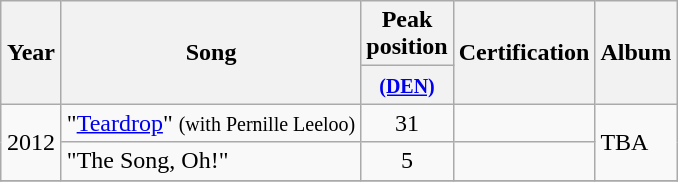<table class="wikitable">
<tr>
<th width="33" rowspan="2" style="text-align:center;">Year</th>
<th rowspan="2">Song</th>
<th colspan="1">Peak <br>position</th>
<th rowspan="2">Certification</th>
<th rowspan="2">Album</th>
</tr>
<tr>
<th align="center"><a href='#'><small>(DEN)</small></a><br></th>
</tr>
<tr>
<td rowspan="2" align="center">2012</td>
<td>"<a href='#'>Teardrop</a>" <small>(with Pernille Leeloo)</small></td>
<td align="center">31</td>
<td></td>
<td rowspan="2" align="left">TBA</td>
</tr>
<tr>
<td>"The Song, Oh!"</td>
<td align="center">5</td>
<td></td>
</tr>
<tr>
</tr>
</table>
